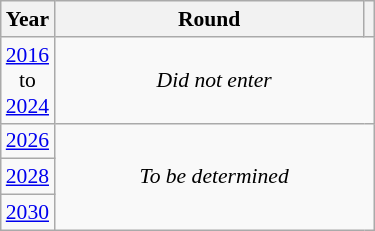<table class="wikitable" style="text-align: center; font-size:90%">
<tr>
<th>Year</th>
<th style="width:200px">Round</th>
<th></th>
</tr>
<tr>
<td><a href='#'>2016</a><br>to<br><a href='#'>2024</a></td>
<td colspan="2"><em>Did not enter</em></td>
</tr>
<tr>
<td><a href='#'>2026</a></td>
<td colspan="2" rowspan="3"><em>To be determined</em></td>
</tr>
<tr>
<td><a href='#'>2028</a></td>
</tr>
<tr>
<td><a href='#'>2030</a></td>
</tr>
</table>
